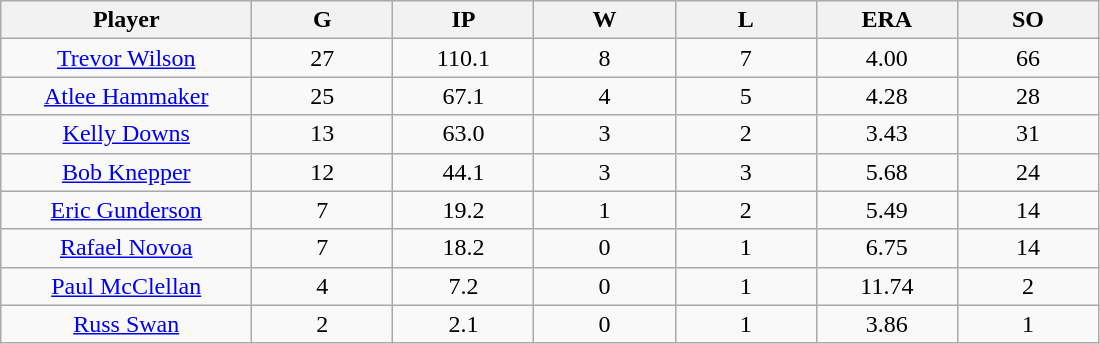<table class="wikitable sortable">
<tr>
<th bgcolor="#DDDDFF" width="16%">Player</th>
<th bgcolor="#DDDDFF" width="9%">G</th>
<th bgcolor="#DDDDFF" width="9%">IP</th>
<th bgcolor="#DDDDFF" width="9%">W</th>
<th bgcolor="#DDDDFF" width="9%">L</th>
<th bgcolor="#DDDDFF" width="9%">ERA</th>
<th bgcolor="#DDDDFF" width="9%">SO</th>
</tr>
<tr align="center">
<td><a href='#'>Trevor Wilson</a></td>
<td>27</td>
<td>110.1</td>
<td>8</td>
<td>7</td>
<td>4.00</td>
<td>66</td>
</tr>
<tr align="center">
<td><a href='#'>Atlee Hammaker</a></td>
<td>25</td>
<td>67.1</td>
<td>4</td>
<td>5</td>
<td>4.28</td>
<td>28</td>
</tr>
<tr align="center">
<td><a href='#'>Kelly Downs</a></td>
<td>13</td>
<td>63.0</td>
<td>3</td>
<td>2</td>
<td>3.43</td>
<td>31</td>
</tr>
<tr align="center">
<td><a href='#'>Bob Knepper</a></td>
<td>12</td>
<td>44.1</td>
<td>3</td>
<td>3</td>
<td>5.68</td>
<td>24</td>
</tr>
<tr align="center">
<td><a href='#'>Eric Gunderson</a></td>
<td>7</td>
<td>19.2</td>
<td>1</td>
<td>2</td>
<td>5.49</td>
<td>14</td>
</tr>
<tr align="center">
<td><a href='#'>Rafael Novoa</a></td>
<td>7</td>
<td>18.2</td>
<td>0</td>
<td>1</td>
<td>6.75</td>
<td>14</td>
</tr>
<tr align="center">
<td><a href='#'>Paul McClellan</a></td>
<td>4</td>
<td>7.2</td>
<td>0</td>
<td>1</td>
<td>11.74</td>
<td>2</td>
</tr>
<tr align="center">
<td><a href='#'>Russ Swan</a></td>
<td>2</td>
<td>2.1</td>
<td>0</td>
<td>1</td>
<td>3.86</td>
<td>1</td>
</tr>
</table>
